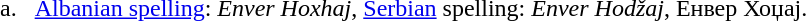<table style="margin-left:13px; line-height:150%">
<tr>
<td align="right" valign="top">a.  </td>
<td><a href='#'>Albanian spelling</a>: <em>Enver Hoxhaj</em>, <a href='#'>Serbian</a> spelling: <em>Enver Hodžaj</em>, Енвер Хоџај.</td>
</tr>
</table>
